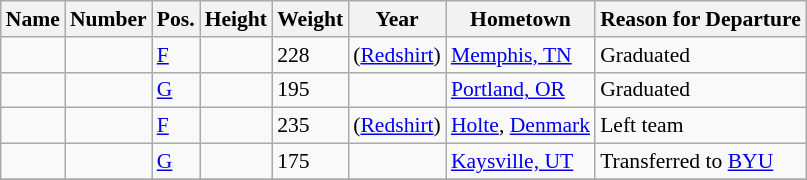<table class="wikitable sortable" style="font-size:90%;" border="1">
<tr>
<th>Name</th>
<th>Number</th>
<th>Pos.</th>
<th>Height</th>
<th>Weight</th>
<th>Year</th>
<th>Hometown</th>
<th ! class="unsortable">Reason for Departure</th>
</tr>
<tr>
<td></td>
<td></td>
<td><a href='#'>F</a></td>
<td></td>
<td>228</td>
<td> (<a href='#'>Redshirt</a>)</td>
<td><a href='#'>Memphis, TN</a></td>
<td>Graduated</td>
</tr>
<tr>
<td></td>
<td></td>
<td><a href='#'>G</a></td>
<td></td>
<td>195</td>
<td></td>
<td><a href='#'>Portland, OR</a></td>
<td>Graduated</td>
</tr>
<tr>
<td></td>
<td></td>
<td><a href='#'>F</a></td>
<td></td>
<td>235</td>
<td> (<a href='#'>Redshirt</a>)</td>
<td><a href='#'>Holte</a>, <a href='#'>Denmark</a></td>
<td>Left team</td>
</tr>
<tr>
<td></td>
<td></td>
<td><a href='#'>G</a></td>
<td></td>
<td>175</td>
<td></td>
<td><a href='#'>Kaysville, UT</a></td>
<td>Transferred to <a href='#'>BYU</a></td>
</tr>
<tr>
</tr>
</table>
